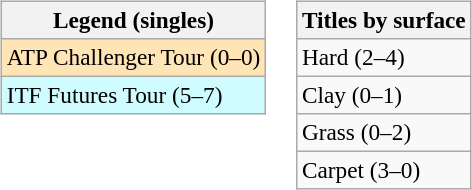<table>
<tr valign=top>
<td><br><table class=wikitable style=font-size:97%>
<tr>
<th>Legend (singles)</th>
</tr>
<tr style="background:moccasin;">
<td>ATP Challenger Tour (0–0)</td>
</tr>
<tr style="background:#cffcff;">
<td>ITF Futures Tour (5–7)</td>
</tr>
</table>
</td>
<td><br><table class=wikitable style=font-size:97%>
<tr>
<th>Titles by surface</th>
</tr>
<tr>
<td>Hard (2–4)</td>
</tr>
<tr>
<td>Clay (0–1)</td>
</tr>
<tr>
<td>Grass (0–2)</td>
</tr>
<tr>
<td>Carpet (3–0)</td>
</tr>
</table>
</td>
</tr>
</table>
